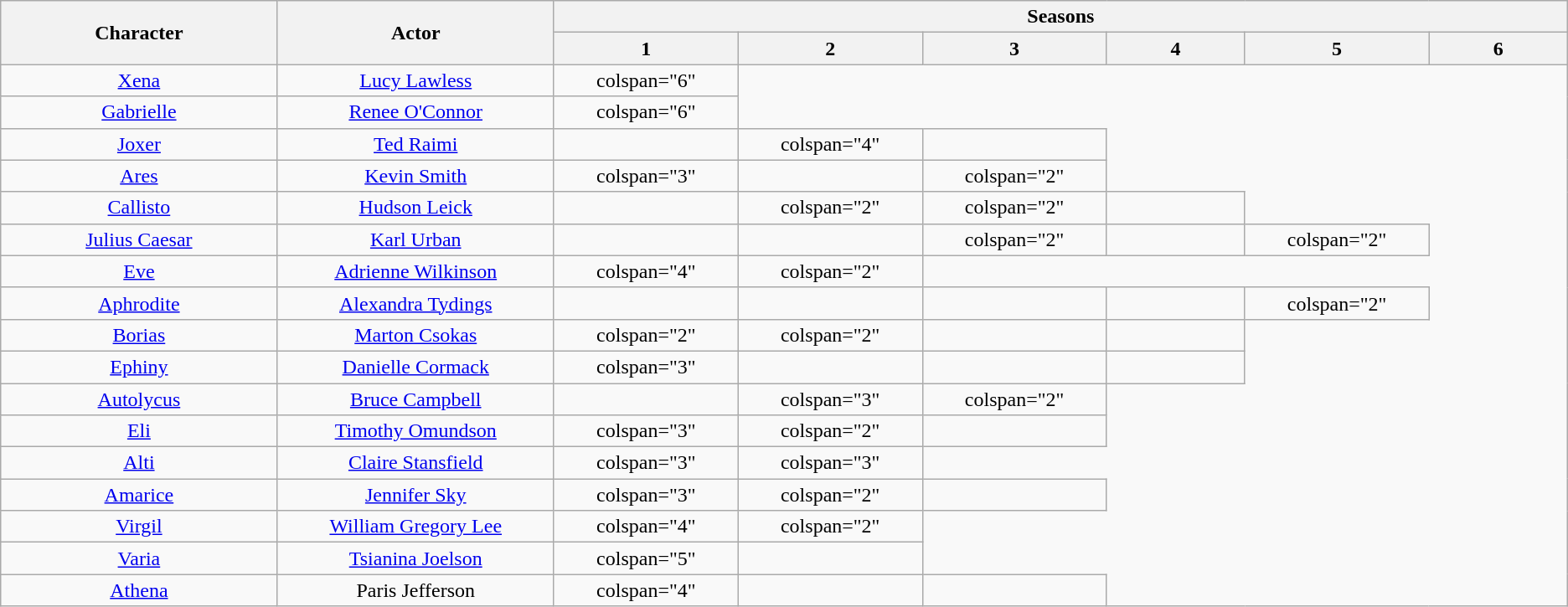<table class="wikitable plainrowheaders" style="text-align:center">
<tr>
<th rowspan="2" width="8%" scope="col">Character</th>
<th rowspan="2" width="8%" scope="col">Actor</th>
<th colspan="6">Seasons</th>
</tr>
<tr>
<th width="4%" scope="col">1</th>
<th width="4%" scope="col">2</th>
<th width="4%" scope="col">3</th>
<th width="4%" scope="col">4</th>
<th width="4%" scope="col">5</th>
<th width="4%" scope="col">6</th>
</tr>
<tr>
<td><a href='#'>Xena</a></td>
<td><a href='#'>Lucy Lawless</a></td>
<td>colspan="6" </td>
</tr>
<tr>
<td><a href='#'>Gabrielle</a></td>
<td><a href='#'>Renee O'Connor</a></td>
<td>colspan="6" </td>
</tr>
<tr>
<td><a href='#'>Joxer</a></td>
<td><a href='#'>Ted Raimi</a></td>
<td></td>
<td>colspan="4" </td>
<td></td>
</tr>
<tr>
<td><a href='#'>Ares</a></td>
<td><a href='#'>Kevin Smith</a></td>
<td>colspan="3" </td>
<td></td>
<td>colspan="2" </td>
</tr>
<tr>
<td><a href='#'>Callisto</a></td>
<td><a href='#'>Hudson Leick</a></td>
<td></td>
<td>colspan="2" </td>
<td>colspan="2" </td>
<td></td>
</tr>
<tr>
<td><a href='#'>Julius Caesar</a></td>
<td><a href='#'>Karl Urban</a></td>
<td></td>
<td></td>
<td>colspan="2" </td>
<td></td>
<td>colspan="2" </td>
</tr>
<tr>
<td><a href='#'>Eve</a></td>
<td><a href='#'>Adrienne Wilkinson</a></td>
<td>colspan="4" </td>
<td>colspan="2" </td>
</tr>
<tr>
<td><a href='#'>Aphrodite</a></td>
<td><a href='#'>Alexandra Tydings</a></td>
<td></td>
<td></td>
<td></td>
<td></td>
<td>colspan="2" </td>
</tr>
<tr>
<td><a href='#'>Borias</a></td>
<td><a href='#'>Marton Csokas</a></td>
<td>colspan="2" </td>
<td>colspan="2" </td>
<td></td>
<td></td>
</tr>
<tr>
<td><a href='#'>Ephiny</a></td>
<td><a href='#'>Danielle Cormack</a></td>
<td>colspan="3" </td>
<td></td>
<td></td>
<td></td>
</tr>
<tr>
<td><a href='#'>Autolycus</a></td>
<td><a href='#'>Bruce Campbell</a></td>
<td></td>
<td>colspan="3" </td>
<td>colspan="2" </td>
</tr>
<tr>
<td><a href='#'>Eli</a></td>
<td><a href='#'>Timothy Omundson</a></td>
<td>colspan="3" </td>
<td>colspan="2" </td>
<td></td>
</tr>
<tr>
<td><a href='#'>Alti</a></td>
<td><a href='#'>Claire Stansfield</a></td>
<td>colspan="3" </td>
<td>colspan="3" </td>
</tr>
<tr>
<td><a href='#'>Amarice</a></td>
<td><a href='#'>Jennifer Sky</a></td>
<td>colspan="3" </td>
<td>colspan="2" </td>
<td></td>
</tr>
<tr>
<td><a href='#'>Virgil</a></td>
<td><a href='#'>William Gregory Lee</a></td>
<td>colspan="4" </td>
<td>colspan="2" </td>
</tr>
<tr>
<td><a href='#'>Varia</a></td>
<td><a href='#'>Tsianina Joelson</a></td>
<td>colspan="5" </td>
<td></td>
</tr>
<tr>
<td><a href='#'>Athena</a></td>
<td>Paris Jefferson</td>
<td>colspan="4" </td>
<td></td>
<td></td>
</tr>
</table>
